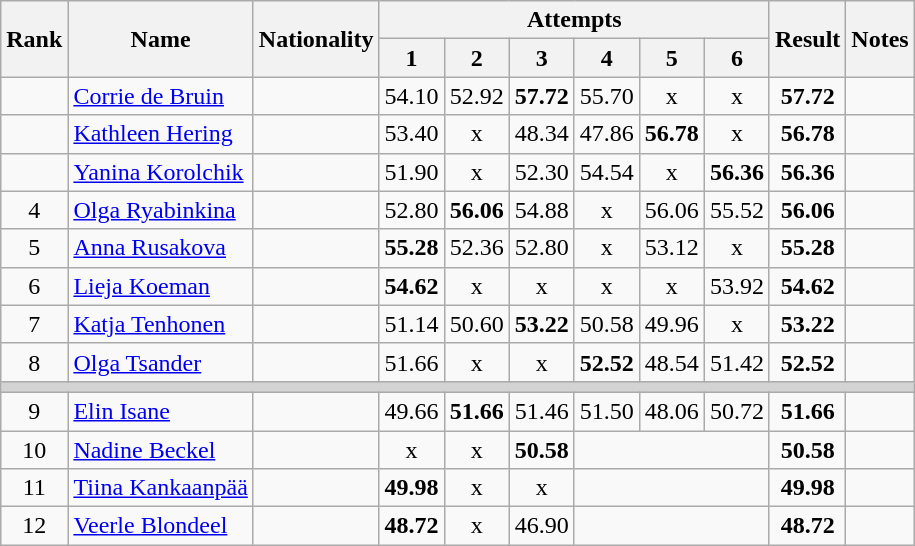<table class="wikitable sortable" style="text-align:center">
<tr>
<th rowspan=2>Rank</th>
<th rowspan=2>Name</th>
<th rowspan=2>Nationality</th>
<th colspan=6>Attempts</th>
<th rowspan=2>Result</th>
<th rowspan=2>Notes</th>
</tr>
<tr>
<th>1</th>
<th>2</th>
<th>3</th>
<th>4</th>
<th>5</th>
<th>6</th>
</tr>
<tr>
<td></td>
<td align=left><a href='#'>Corrie de Bruin</a></td>
<td align=left></td>
<td>54.10</td>
<td>52.92</td>
<td><strong>57.72</strong></td>
<td>55.70</td>
<td>x</td>
<td>x</td>
<td><strong>57.72</strong></td>
<td></td>
</tr>
<tr>
<td></td>
<td align=left><a href='#'>Kathleen Hering</a></td>
<td align=left></td>
<td>53.40</td>
<td>x</td>
<td>48.34</td>
<td>47.86</td>
<td><strong>56.78</strong></td>
<td>x</td>
<td><strong>56.78</strong></td>
<td></td>
</tr>
<tr>
<td></td>
<td align=left><a href='#'>Yanina Korolchik</a></td>
<td align=left></td>
<td>51.90</td>
<td>x</td>
<td>52.30</td>
<td>54.54</td>
<td>x</td>
<td><strong>56.36</strong></td>
<td><strong>56.36</strong></td>
<td></td>
</tr>
<tr>
<td>4</td>
<td align=left><a href='#'>Olga Ryabinkina</a></td>
<td align=left></td>
<td>52.80</td>
<td><strong>56.06</strong></td>
<td>54.88</td>
<td>x</td>
<td>56.06</td>
<td>55.52</td>
<td><strong>56.06</strong></td>
<td></td>
</tr>
<tr>
<td>5</td>
<td align=left><a href='#'>Anna Rusakova</a></td>
<td align=left></td>
<td><strong>55.28</strong></td>
<td>52.36</td>
<td>52.80</td>
<td>x</td>
<td>53.12</td>
<td>x</td>
<td><strong>55.28</strong></td>
<td></td>
</tr>
<tr>
<td>6</td>
<td align=left><a href='#'>Lieja Koeman</a></td>
<td align=left></td>
<td><strong>54.62</strong></td>
<td>x</td>
<td>x</td>
<td>x</td>
<td>x</td>
<td>53.92</td>
<td><strong>54.62</strong></td>
<td></td>
</tr>
<tr>
<td>7</td>
<td align=left><a href='#'>Katja Tenhonen</a></td>
<td align=left></td>
<td>51.14</td>
<td>50.60</td>
<td><strong>53.22</strong></td>
<td>50.58</td>
<td>49.96</td>
<td>x</td>
<td><strong>53.22</strong></td>
<td></td>
</tr>
<tr>
<td>8</td>
<td align=left><a href='#'>Olga Tsander</a></td>
<td align=left></td>
<td>51.66</td>
<td>x</td>
<td>x</td>
<td><strong>52.52</strong></td>
<td>48.54</td>
<td>51.42</td>
<td><strong>52.52</strong></td>
<td></td>
</tr>
<tr>
<td colspan=11 bgcolor=lightgray></td>
</tr>
<tr>
<td>9</td>
<td align=left><a href='#'>Elin Isane</a></td>
<td align=left></td>
<td>49.66</td>
<td><strong>51.66</strong></td>
<td>51.46</td>
<td>51.50</td>
<td>48.06</td>
<td>50.72</td>
<td><strong>51.66</strong></td>
<td></td>
</tr>
<tr>
<td>10</td>
<td align=left><a href='#'>Nadine Beckel</a></td>
<td align=left></td>
<td>x</td>
<td>x</td>
<td><strong>50.58</strong></td>
<td colspan=3></td>
<td><strong>50.58</strong></td>
<td></td>
</tr>
<tr>
<td>11</td>
<td align=left><a href='#'>Tiina Kankaanpää</a></td>
<td align=left></td>
<td><strong>49.98</strong></td>
<td>x</td>
<td>x</td>
<td colspan=3></td>
<td><strong>49.98</strong></td>
<td></td>
</tr>
<tr>
<td>12</td>
<td align=left><a href='#'>Veerle Blondeel</a></td>
<td align=left></td>
<td><strong>48.72</strong></td>
<td>x</td>
<td>46.90</td>
<td colspan=3></td>
<td><strong>48.72</strong></td>
<td></td>
</tr>
</table>
